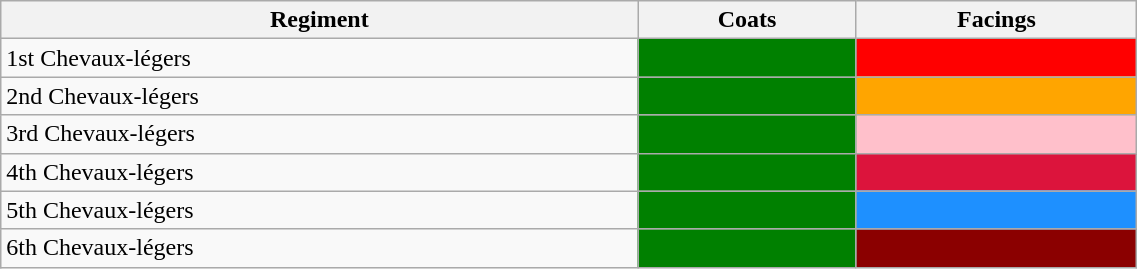<table class="wikitable sortable" style="width:60%;">
<tr>
<th>Regiment</th>
<th>Coats</th>
<th>Facings</th>
</tr>
<tr>
<td>1st Chevaux-légers</td>
<td style="background:green;"></td>
<td style="background:#f00;"></td>
</tr>
<tr>
<td>2nd Chevaux-légers</td>
<td style="background:green;"></td>
<td style="background:orange;"></td>
</tr>
<tr>
<td>3rd Chevaux-légers</td>
<td style="background:green;"></td>
<td style="background:pink;"></td>
</tr>
<tr>
<td>4th Chevaux-légers</td>
<td style="background:green;"></td>
<td style="background:crimson;"></td>
</tr>
<tr>
<td>5th Chevaux-légers</td>
<td style="background:green;"></td>
<td style="background:#1e90ff;"></td>
</tr>
<tr>
<td>6th Chevaux-légers</td>
<td style="background:green;"></td>
<td style="background:darkRed;"></td>
</tr>
</table>
